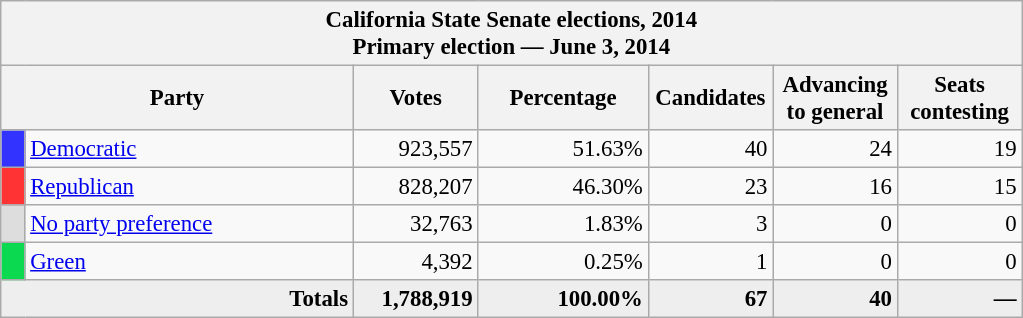<table class="wikitable" style="font-size:95%;">
<tr>
<th colspan="7">California State Senate elections, 2014<br>Primary election — June 3, 2014</th>
</tr>
<tr>
<th colspan=2 style="width: 15em">Party</th>
<th style="width: 5em">Votes</th>
<th style="width: 7em">Percentage</th>
<th style="width: 5em">Candidates</th>
<th style="width: 5em">Advancing to general</th>
<th style="width: 5em">Seats contesting</th>
</tr>
<tr>
<th style="background-color:#33F; width: 3px"></th>
<td style="width: 130px"><a href='#'>Democratic</a></td>
<td align="right">923,557</td>
<td align="right">51.63%</td>
<td align="right">40</td>
<td align="right">24</td>
<td align="right">19</td>
</tr>
<tr>
<th style="background-color:#F33; width: 3px"></th>
<td style="width: 130px"><a href='#'>Republican</a></td>
<td align="right">828,207</td>
<td align="right">46.30%</td>
<td align="right">23</td>
<td align="right">16</td>
<td align="right">15</td>
</tr>
<tr>
<th style="background-color:#DDD; width: 3px"></th>
<td style="width: 130px"><a href='#'>No party preference</a></td>
<td align="right">32,763</td>
<td align="right">1.83%</td>
<td align="right">3</td>
<td align="right">0</td>
<td align="right">0</td>
</tr>
<tr>
<th style="background-color:#0BDA51; width: 3px"></th>
<td style="width: 130px"><a href='#'>Green</a></td>
<td align="right">4,392</td>
<td align="right">0.25%</td>
<td align="right">1</td>
<td align="right">0</td>
<td align="right">0</td>
</tr>
<tr bgcolor="#EEEEEE">
<td colspan="2" align="right"><strong>Totals</strong></td>
<td align="right"><strong>1,788,919</strong></td>
<td align="right"><strong>100.00%</strong></td>
<td align="right"><strong>67</strong></td>
<td align="right"><strong>40</strong></td>
<td align="right"><strong>—</strong></td>
</tr>
</table>
